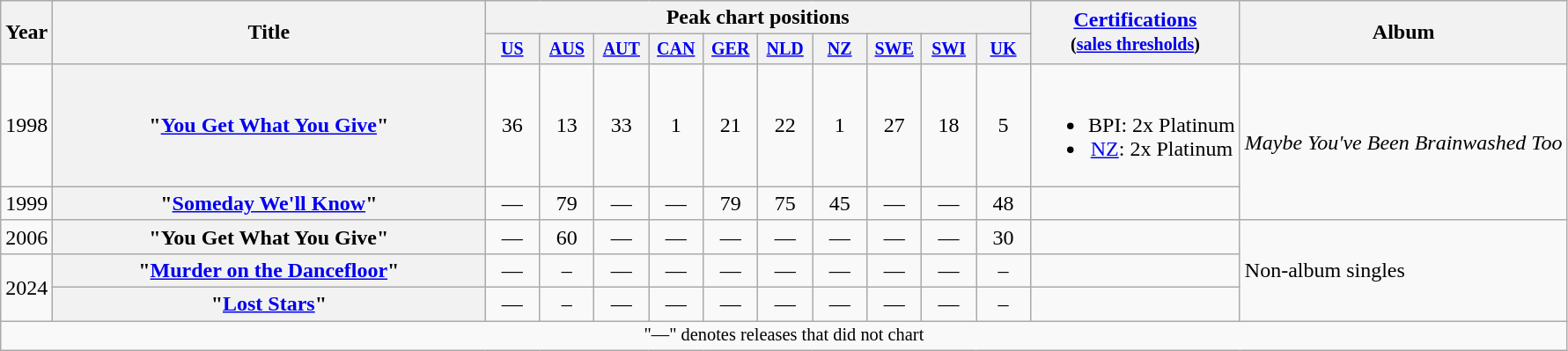<table class="wikitable plainrowheaders" style="text-align:center;">
<tr>
<th rowspan="2">Year</th>
<th rowspan="2" style="width:20em;">Title</th>
<th colspan="10">Peak chart positions</th>
<th rowspan="2"><a href='#'>Certifications</a><br><small>(<a href='#'>sales thresholds</a>)</small></th>
<th rowspan="2">Album</th>
</tr>
<tr style="font-size:smaller;">
<th style="width:35px;"><a href='#'>US</a><br></th>
<th style="width:35px;"><a href='#'>AUS</a><br></th>
<th style="width:35px;"><a href='#'>AUT</a><br></th>
<th style="width:35px;"><a href='#'>CAN</a><br></th>
<th style="width:35px;"><a href='#'>GER</a><br></th>
<th style="width:35px;"><a href='#'>NLD</a><br></th>
<th style="width:35px;"><a href='#'>NZ</a><br></th>
<th style="width:35px;"><a href='#'>SWE</a><br></th>
<th style="width:35px;"><a href='#'>SWI</a><br></th>
<th style="width:35px;"><a href='#'>UK</a><br></th>
</tr>
<tr>
<td>1998</td>
<th scope="row">"<a href='#'>You Get What You Give</a>"</th>
<td>36</td>
<td>13</td>
<td>33</td>
<td>1</td>
<td>21</td>
<td>22</td>
<td>1</td>
<td>27</td>
<td>18</td>
<td>5</td>
<td><br><ul><li>BPI: 2x Platinum</li><li><a href='#'>NZ</a>: 2x Platinum</li></ul></td>
<td style="text-align:left;" rowspan="2"><em>Maybe You've Been Brainwashed Too</em></td>
</tr>
<tr>
<td>1999</td>
<th scope="row">"<a href='#'>Someday We'll Know</a>"</th>
<td>—</td>
<td>79</td>
<td>—</td>
<td>—</td>
<td>79</td>
<td>75</td>
<td>45</td>
<td>—</td>
<td>—</td>
<td>48</td>
<td></td>
</tr>
<tr>
<td>2006</td>
<th scope="row">"You Get What You Give"<br></th>
<td>—</td>
<td>60</td>
<td>—</td>
<td>—</td>
<td>—</td>
<td>—</td>
<td>—</td>
<td>—</td>
<td>—</td>
<td>30</td>
<td></td>
<td style="text-align:left;" rowspan="3">Non-album singles</td>
</tr>
<tr>
<td rowspan="2">2024</td>
<th scope="row">"<a href='#'>Murder on the Dancefloor</a>"</th>
<td>—</td>
<td>–</td>
<td>—</td>
<td>—</td>
<td>—</td>
<td>—</td>
<td>—</td>
<td>—</td>
<td>—</td>
<td>–</td>
<td></td>
</tr>
<tr>
<th scope="row">"<a href='#'>Lost Stars</a>"</th>
<td>—</td>
<td>–</td>
<td>—</td>
<td>—</td>
<td>—</td>
<td>—</td>
<td>—</td>
<td>—</td>
<td>—</td>
<td>–</td>
<td></td>
</tr>
<tr>
<td colspan="14" style="font-size:85%">"—" denotes releases that did not chart</td>
</tr>
</table>
